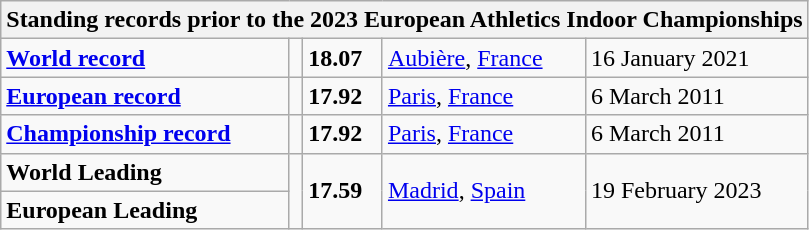<table class="wikitable">
<tr>
<th colspan="5">Standing records prior to the 2023 European Athletics Indoor Championships</th>
</tr>
<tr>
<td><strong><a href='#'>World record</a></strong></td>
<td></td>
<td><strong>18.07</strong></td>
<td><a href='#'>Aubière</a>, <a href='#'>France</a></td>
<td>16 January 2021</td>
</tr>
<tr>
<td><strong><a href='#'>European record</a></strong></td>
<td></td>
<td><strong>17.92</strong></td>
<td><a href='#'>Paris</a>, <a href='#'>France</a></td>
<td>6 March 2011</td>
</tr>
<tr>
<td><strong><a href='#'>Championship record</a></strong></td>
<td></td>
<td><strong>17.92</strong></td>
<td><a href='#'>Paris</a>, <a href='#'>France</a></td>
<td>6 March 2011</td>
</tr>
<tr>
<td><strong>World Leading</strong></td>
<td rowspan=2></td>
<td rowspan=2><strong>17.59</strong></td>
<td rowspan=2><a href='#'>Madrid</a>, <a href='#'>Spain</a></td>
<td rowspan=2>19 February 2023</td>
</tr>
<tr>
<td><strong>European Leading</strong></td>
</tr>
</table>
